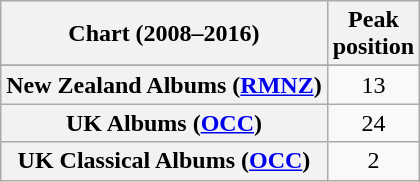<table class="wikitable sortable plainrowheaders" style="text-align:center">
<tr>
<th>Chart (2008–2016)</th>
<th>Peak<br>position</th>
</tr>
<tr>
</tr>
<tr>
<th scope="row">New Zealand Albums (<a href='#'>RMNZ</a>)</th>
<td>13</td>
</tr>
<tr>
<th scope="row">UK Albums (<a href='#'>OCC</a>)</th>
<td>24</td>
</tr>
<tr>
<th scope="row">UK Classical Albums (<a href='#'>OCC</a>)</th>
<td>2</td>
</tr>
</table>
